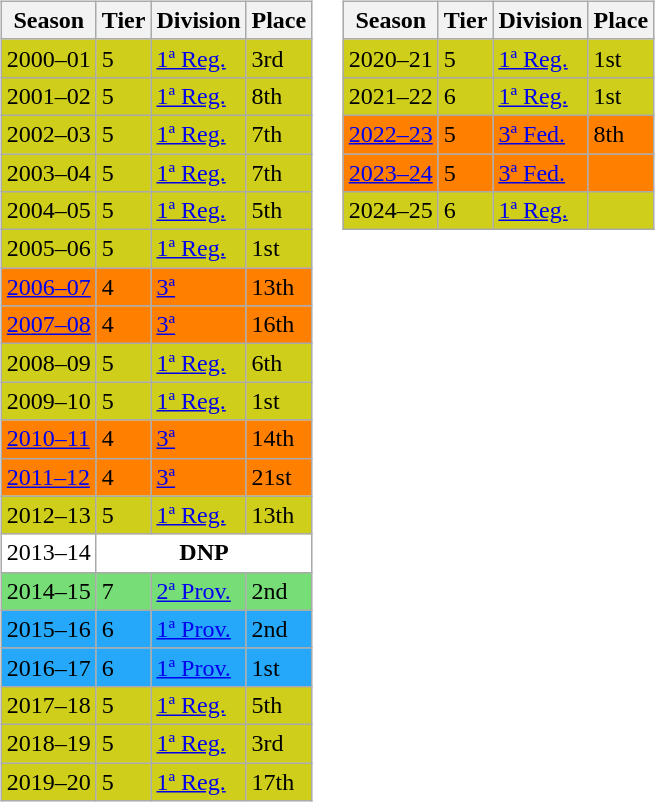<table>
<tr>
<td valign="top" width=0%><br><table class="wikitable">
<tr style="background:#f0f6fa;">
<th>Season</th>
<th>Tier</th>
<th>Division</th>
<th>Place</th>
</tr>
<tr>
<td style="background:#CECE1B;">2000–01</td>
<td style="background:#CECE1B;">5</td>
<td style="background:#CECE1B;"><a href='#'>1ª Reg.</a></td>
<td style="background:#CECE1B;">3rd</td>
</tr>
<tr>
<td style="background:#CECE1B;">2001–02</td>
<td style="background:#CECE1B;">5</td>
<td style="background:#CECE1B;"><a href='#'>1ª Reg.</a></td>
<td style="background:#CECE1B;">8th</td>
</tr>
<tr>
<td style="background:#CECE1B;">2002–03</td>
<td style="background:#CECE1B;">5</td>
<td style="background:#CECE1B;"><a href='#'>1ª Reg.</a></td>
<td style="background:#CECE1B;">7th</td>
</tr>
<tr>
<td style="background:#CECE1B;">2003–04</td>
<td style="background:#CECE1B;">5</td>
<td style="background:#CECE1B;"><a href='#'>1ª Reg.</a></td>
<td style="background:#CECE1B;">7th</td>
</tr>
<tr>
<td style="background:#CECE1B;">2004–05</td>
<td style="background:#CECE1B;">5</td>
<td style="background:#CECE1B;"><a href='#'>1ª Reg.</a></td>
<td style="background:#CECE1B;">5th</td>
</tr>
<tr>
<td style="background:#CECE1B;">2005–06</td>
<td style="background:#CECE1B;">5</td>
<td style="background:#CECE1B;"><a href='#'>1ª Reg.</a></td>
<td style="background:#CECE1B;">1st</td>
</tr>
<tr>
<td style="background:#FF7F00;"><a href='#'>2006–07</a></td>
<td style="background:#FF7F00;">4</td>
<td style="background:#FF7F00;"><a href='#'>3ª</a></td>
<td style="background:#FF7F00;">13th</td>
</tr>
<tr>
<td style="background:#FF7F00;"><a href='#'>2007–08</a></td>
<td style="background:#FF7F00;">4</td>
<td style="background:#FF7F00;"><a href='#'>3ª</a></td>
<td style="background:#FF7F00;">16th</td>
</tr>
<tr>
<td style="background:#CECE1B;">2008–09</td>
<td style="background:#CECE1B;">5</td>
<td style="background:#CECE1B;"><a href='#'>1ª Reg.</a></td>
<td style="background:#CECE1B;">6th</td>
</tr>
<tr>
<td style="background:#CECE1B;">2009–10</td>
<td style="background:#CECE1B;">5</td>
<td style="background:#CECE1B;"><a href='#'>1ª Reg.</a></td>
<td style="background:#CECE1B;">1st</td>
</tr>
<tr>
<td style="background:#FF7F00;"><a href='#'>2010–11</a></td>
<td style="background:#FF7F00;">4</td>
<td style="background:#FF7F00;"><a href='#'>3ª</a></td>
<td style="background:#FF7F00;">14th</td>
</tr>
<tr>
<td style="background:#FF7F00;"><a href='#'>2011–12</a></td>
<td style="background:#FF7F00;">4</td>
<td style="background:#FF7F00;"><a href='#'>3ª</a></td>
<td style="background:#FF7F00;">21st</td>
</tr>
<tr>
<td style="background:#CECE1B;">2012–13</td>
<td style="background:#CECE1B;">5</td>
<td style="background:#CECE1B;"><a href='#'>1ª Reg.</a></td>
<td style="background:#CECE1B;">13th</td>
</tr>
<tr>
<td style="background:#FFFFFF;">2013–14</td>
<th style="background:#FFFFFF;" colspan="3">DNP</th>
</tr>
<tr>
<td style="background:#77DD77;">2014–15</td>
<td style="background:#77DD77;">7</td>
<td style="background:#77DD77;"><a href='#'>2ª Prov.</a></td>
<td style="background:#77DD77;">2nd</td>
</tr>
<tr>
<td style="background:#25A8F9;">2015–16</td>
<td style="background:#25A8F9;">6</td>
<td style="background:#25A8F9;"><a href='#'>1ª Prov.</a></td>
<td style="background:#25A8F9;">2nd</td>
</tr>
<tr>
<td style="background:#25A8F9;">2016–17</td>
<td style="background:#25A8F9;">6</td>
<td style="background:#25A8F9;"><a href='#'>1ª Prov.</a></td>
<td style="background:#25A8F9;">1st</td>
</tr>
<tr>
<td style="background:#CECE1B;">2017–18</td>
<td style="background:#CECE1B;">5</td>
<td style="background:#CECE1B;"><a href='#'>1ª Reg.</a></td>
<td style="background:#CECE1B;">5th</td>
</tr>
<tr>
<td style="background:#CECE1B;">2018–19</td>
<td style="background:#CECE1B;">5</td>
<td style="background:#CECE1B;"><a href='#'>1ª Reg.</a></td>
<td style="background:#CECE1B;">3rd</td>
</tr>
<tr>
<td style="background:#CECE1B;">2019–20</td>
<td style="background:#CECE1B;">5</td>
<td style="background:#CECE1B;"><a href='#'>1ª Reg.</a></td>
<td style="background:#CECE1B;">17th</td>
</tr>
</table>
</td>
<td valign="top" width=0%><br><table class="wikitable">
<tr style="background:#f0f6fa;">
<th>Season</th>
<th>Tier</th>
<th>Division</th>
<th>Place</th>
</tr>
<tr>
<td style="background:#CECE1B;">2020–21</td>
<td style="background:#CECE1B;">5</td>
<td style="background:#CECE1B;"><a href='#'>1ª Reg.</a></td>
<td style="background:#CECE1B;">1st</td>
</tr>
<tr>
<td style="background:#CECE1B;">2021–22</td>
<td style="background:#CECE1B;">6</td>
<td style="background:#CECE1B;"><a href='#'>1ª Reg.</a></td>
<td style="background:#CECE1B;">1st</td>
</tr>
<tr>
<td style="background:#FF7F00;"><a href='#'>2022–23</a></td>
<td style="background:#FF7F00;">5</td>
<td style="background:#FF7F00;"><a href='#'>3ª Fed.</a></td>
<td style="background:#FF7F00;">8th</td>
</tr>
<tr>
<td style="background:#FF7F00;"><a href='#'>2023–24</a></td>
<td style="background:#FF7F00;">5</td>
<td style="background:#FF7F00;"><a href='#'>3ª Fed.</a></td>
<td style="background:#FF7F00;"></td>
</tr>
<tr>
<td style="background:#CECE1B;">2024–25</td>
<td style="background:#CECE1B;">6</td>
<td style="background:#CECE1B;"><a href='#'>1ª Reg.</a></td>
<td style="background:#CECE1B;"></td>
</tr>
</table>
</td>
</tr>
</table>
